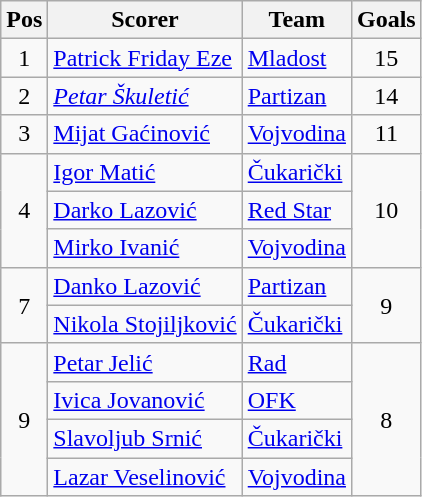<table class="wikitable">
<tr>
<th>Pos</th>
<th>Scorer</th>
<th>Team</th>
<th align=center>Goals</th>
</tr>
<tr>
<td style="text-align:center;">1</td>
<td> <a href='#'>Patrick Friday Eze</a></td>
<td><a href='#'>Mladost</a></td>
<td style="text-align:center;">15</td>
</tr>
<tr>
<td style="text-align:center;">2</td>
<td> <em><a href='#'>Petar Škuletić</a></em></td>
<td><a href='#'>Partizan</a></td>
<td style="text-align:center;">14</td>
</tr>
<tr>
<td style="text-align:center;">3</td>
<td> <a href='#'>Mijat Gaćinović</a></td>
<td><a href='#'>Vojvodina</a></td>
<td style="text-align:center;">11</td>
</tr>
<tr>
<td rowspan=3 style="text-align:center;">4</td>
<td> <a href='#'>Igor Matić</a></td>
<td><a href='#'>Čukarički</a></td>
<td rowspan=3 style="text-align:center;">10</td>
</tr>
<tr>
<td> <a href='#'>Darko Lazović</a></td>
<td><a href='#'>Red Star</a></td>
</tr>
<tr>
<td> <a href='#'>Mirko Ivanić</a></td>
<td><a href='#'>Vojvodina</a></td>
</tr>
<tr>
<td rowspan=2 style="text-align:center;">7</td>
<td> <a href='#'>Danko Lazović</a></td>
<td><a href='#'>Partizan</a></td>
<td rowspan=2 style="text-align:center;">9</td>
</tr>
<tr>
<td> <a href='#'>Nikola Stojiljković</a></td>
<td><a href='#'>Čukarički</a></td>
</tr>
<tr>
<td rowspan=4 style="text-align:center;">9</td>
<td> <a href='#'>Petar Jelić</a></td>
<td><a href='#'>Rad</a></td>
<td rowspan=4 style="text-align:center;">8</td>
</tr>
<tr>
<td> <a href='#'>Ivica Jovanović</a></td>
<td><a href='#'>OFK</a></td>
</tr>
<tr>
<td> <a href='#'>Slavoljub Srnić</a></td>
<td><a href='#'>Čukarički</a></td>
</tr>
<tr>
<td> <a href='#'>Lazar Veselinović</a></td>
<td><a href='#'>Vojvodina</a></td>
</tr>
</table>
